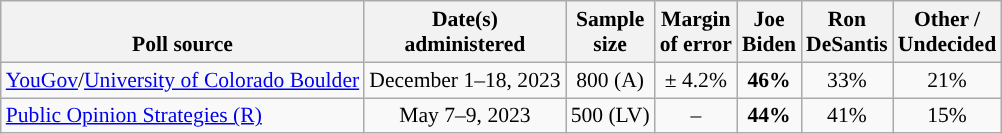<table class="wikitable sortable mw-datatable" style="font-size:90%;text-align:center;line-height:17px">
<tr valign=bottom>
<th>Poll source</th>
<th>Date(s)<br>administered</th>
<th>Sample<br>size</th>
<th>Margin<br>of error</th>
<th class="unsortable">Joe<br>Biden<br></th>
<th class="unsortable">Ron<br>DeSantis<br></th>
<th class="unsortable">Other /<br>Undecided</th>
</tr>
<tr>
<td style="text-align:left;"><a href='#'>YouGov</a>/<a href='#'>University of Colorado Boulder</a></td>
<td data-sort-value="2024-01-29">December 1–18, 2023</td>
<td>800 (A)</td>
<td>± 4.2%</td>
<td style="color:black;background-color:"><strong>46%</strong></td>
<td>33%</td>
<td>21%</td>
</tr>
<tr>
<td style="text-align:left;"><a href='#'>Public Opinion Strategies (R)</a></td>
<td data-sort-value="2023-05-09">May 7–9, 2023</td>
<td>500 (LV)</td>
<td>–</td>
<td style="color:black;background-color:"><strong>44%</strong></td>
<td>41%</td>
<td>15%</td>
</tr>
</table>
